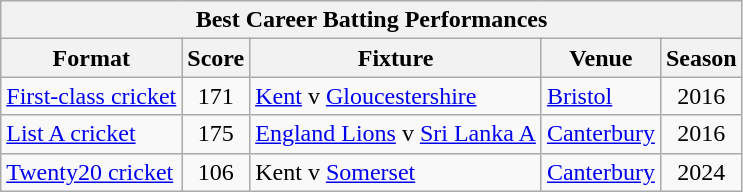<table class=wikitable>
<tr>
<th colspan="5" rowspan="1">Best Career Batting Performances</th>
</tr>
<tr>
<th>Format</th>
<th>Score</th>
<th>Fixture</th>
<th>Venue</th>
<th>Season</th>
</tr>
<tr>
<td><a href='#'>First-class cricket</a></td>
<td align="center">171</td>
<td><a href='#'>Kent</a> v <a href='#'>Gloucestershire</a></td>
<td><a href='#'>Bristol</a></td>
<td align="center">2016</td>
</tr>
<tr>
<td><a href='#'>List A cricket</a></td>
<td align="center">175</td>
<td><a href='#'>England Lions</a> v <a href='#'>Sri Lanka A</a></td>
<td><a href='#'>Canterbury</a></td>
<td align="center">2016</td>
</tr>
<tr>
<td><a href='#'>Twenty20 cricket</a></td>
<td align="center">106</td>
<td>Kent v <a href='#'>Somerset</a></td>
<td><a href='#'>Canterbury</a></td>
<td align="center">2024</td>
</tr>
</table>
